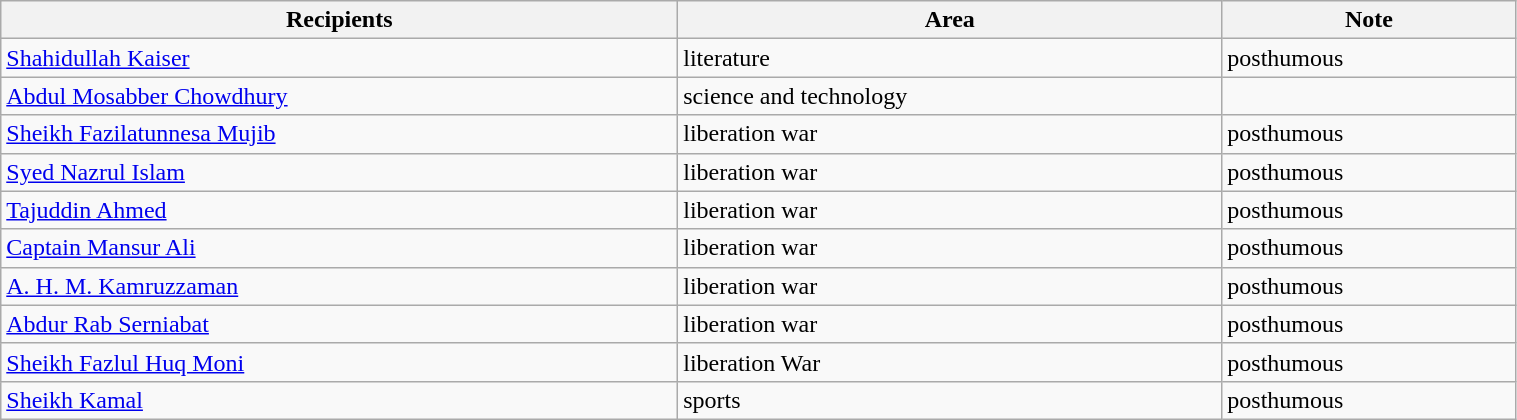<table class="wikitable" style="width:80%;">
<tr>
<th>Recipients</th>
<th>Area</th>
<th>Note</th>
</tr>
<tr>
<td><a href='#'>Shahidullah Kaiser</a></td>
<td>literature</td>
<td>posthumous</td>
</tr>
<tr>
<td><a href='#'>Abdul Mosabber Chowdhury</a></td>
<td>science and technology</td>
<td></td>
</tr>
<tr>
<td><a href='#'>Sheikh Fazilatunnesa Mujib</a></td>
<td>liberation war</td>
<td>posthumous</td>
</tr>
<tr>
<td><a href='#'>Syed Nazrul Islam</a></td>
<td>liberation war</td>
<td>posthumous</td>
</tr>
<tr>
<td><a href='#'>Tajuddin Ahmed</a></td>
<td>liberation war</td>
<td>posthumous</td>
</tr>
<tr>
<td><a href='#'>Captain Mansur Ali</a></td>
<td>liberation war</td>
<td>posthumous</td>
</tr>
<tr>
<td><a href='#'>A. H. M. Kamruzzaman</a></td>
<td>liberation war</td>
<td>posthumous</td>
</tr>
<tr>
<td><a href='#'>Abdur Rab Serniabat</a></td>
<td>liberation war</td>
<td>posthumous</td>
</tr>
<tr>
<td><a href='#'>Sheikh Fazlul Huq Moni</a></td>
<td>liberation War</td>
<td>posthumous</td>
</tr>
<tr>
<td><a href='#'>Sheikh Kamal</a></td>
<td>sports</td>
<td>posthumous</td>
</tr>
</table>
